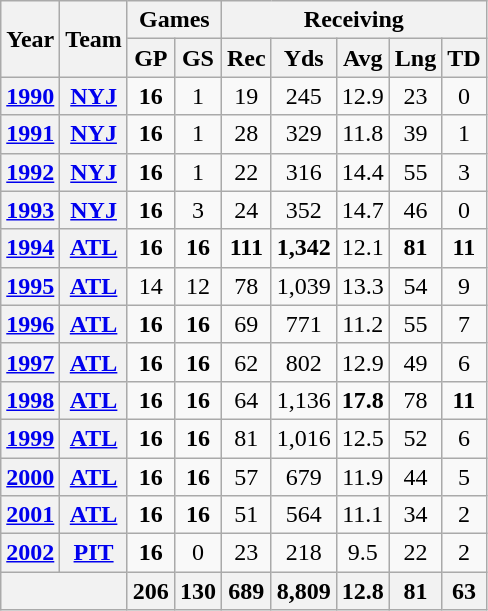<table class="wikitable" style="text-align:center;">
<tr>
<th rowspan="2">Year</th>
<th rowspan="2">Team</th>
<th colspan="2">Games</th>
<th colspan="5">Receiving</th>
</tr>
<tr>
<th>GP</th>
<th>GS</th>
<th>Rec</th>
<th>Yds</th>
<th>Avg</th>
<th>Lng</th>
<th>TD</th>
</tr>
<tr>
<th><a href='#'>1990</a></th>
<th><a href='#'>NYJ</a></th>
<td><strong>16</strong></td>
<td>1</td>
<td>19</td>
<td>245</td>
<td>12.9</td>
<td>23</td>
<td>0</td>
</tr>
<tr>
<th><a href='#'>1991</a></th>
<th><a href='#'>NYJ</a></th>
<td><strong>16</strong></td>
<td>1</td>
<td>28</td>
<td>329</td>
<td>11.8</td>
<td>39</td>
<td>1</td>
</tr>
<tr>
<th><a href='#'>1992</a></th>
<th><a href='#'>NYJ</a></th>
<td><strong>16</strong></td>
<td>1</td>
<td>22</td>
<td>316</td>
<td>14.4</td>
<td>55</td>
<td>3</td>
</tr>
<tr>
<th><a href='#'>1993</a></th>
<th><a href='#'>NYJ</a></th>
<td><strong>16</strong></td>
<td>3</td>
<td>24</td>
<td>352</td>
<td>14.7</td>
<td>46</td>
<td>0</td>
</tr>
<tr>
<th><a href='#'>1994</a></th>
<th><a href='#'>ATL</a></th>
<td><strong>16</strong></td>
<td><strong>16</strong></td>
<td><strong>111</strong></td>
<td><strong>1,342</strong></td>
<td>12.1</td>
<td><strong>81</strong></td>
<td><strong>11</strong></td>
</tr>
<tr>
<th><a href='#'>1995</a></th>
<th><a href='#'>ATL</a></th>
<td>14</td>
<td>12</td>
<td>78</td>
<td>1,039</td>
<td>13.3</td>
<td>54</td>
<td>9</td>
</tr>
<tr>
<th><a href='#'>1996</a></th>
<th><a href='#'>ATL</a></th>
<td><strong>16</strong></td>
<td><strong>16</strong></td>
<td>69</td>
<td>771</td>
<td>11.2</td>
<td>55</td>
<td>7</td>
</tr>
<tr>
<th><a href='#'>1997</a></th>
<th><a href='#'>ATL</a></th>
<td><strong>16</strong></td>
<td><strong>16</strong></td>
<td>62</td>
<td>802</td>
<td>12.9</td>
<td>49</td>
<td>6</td>
</tr>
<tr>
<th><a href='#'>1998</a></th>
<th><a href='#'>ATL</a></th>
<td><strong>16</strong></td>
<td><strong>16</strong></td>
<td>64</td>
<td>1,136</td>
<td><strong>17.8</strong></td>
<td>78</td>
<td><strong>11</strong></td>
</tr>
<tr>
<th><a href='#'>1999</a></th>
<th><a href='#'>ATL</a></th>
<td><strong>16</strong></td>
<td><strong>16</strong></td>
<td>81</td>
<td>1,016</td>
<td>12.5</td>
<td>52</td>
<td>6</td>
</tr>
<tr>
<th><a href='#'>2000</a></th>
<th><a href='#'>ATL</a></th>
<td><strong>16</strong></td>
<td><strong>16</strong></td>
<td>57</td>
<td>679</td>
<td>11.9</td>
<td>44</td>
<td>5</td>
</tr>
<tr>
<th><a href='#'>2001</a></th>
<th><a href='#'>ATL</a></th>
<td><strong>16</strong></td>
<td><strong>16</strong></td>
<td>51</td>
<td>564</td>
<td>11.1</td>
<td>34</td>
<td>2</td>
</tr>
<tr>
<th><a href='#'>2002</a></th>
<th><a href='#'>PIT</a></th>
<td><strong>16</strong></td>
<td>0</td>
<td>23</td>
<td>218</td>
<td>9.5</td>
<td>22</td>
<td>2</td>
</tr>
<tr>
<th colspan="2"></th>
<th>206</th>
<th>130</th>
<th>689</th>
<th>8,809</th>
<th>12.8</th>
<th>81</th>
<th>63</th>
</tr>
</table>
